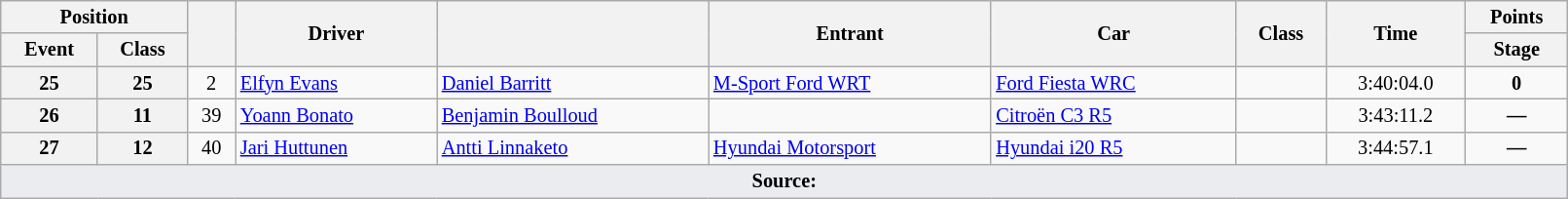<table class="wikitable" width=85% style="font-size: 85%;">
<tr>
<th colspan="2">Position</th>
<th rowspan="2"></th>
<th rowspan="2">Driver</th>
<th rowspan="2"></th>
<th rowspan="2">Entrant</th>
<th rowspan="2">Car</th>
<th rowspan="2">Class</th>
<th rowspan="2">Time</th>
<th>Points</th>
</tr>
<tr>
<th>Event</th>
<th>Class</th>
<th>Stage</th>
</tr>
<tr>
<th>25</th>
<th>25</th>
<td align="center">2</td>
<td> <a href='#'>Elfyn Evans</a></td>
<td> <a href='#'>Daniel Barritt</a></td>
<td> <a href='#'>M-Sport Ford WRT</a></td>
<td><a href='#'>Ford Fiesta WRC</a></td>
<td align="center"></td>
<td align="center">3:40:04.0</td>
<td align="center"><strong>0</strong></td>
</tr>
<tr>
<th>26</th>
<th>11</th>
<td align="center">39</td>
<td> <a href='#'>Yoann Bonato</a></td>
<td> <a href='#'>Benjamin Boulloud</a></td>
<td></td>
<td><a href='#'>Citroën C3 R5</a></td>
<td align="center"></td>
<td align="center">3:43:11.2</td>
<td align="center"><strong>—</strong></td>
</tr>
<tr>
<th>27</th>
<th>12</th>
<td align="center">40</td>
<td> <a href='#'>Jari Huttunen</a></td>
<td> <a href='#'>Antti Linnaketo</a></td>
<td> <a href='#'>Hyundai Motorsport</a></td>
<td><a href='#'>Hyundai i20 R5</a></td>
<td align="center"></td>
<td align="center">3:44:57.1</td>
<td align="center"><strong>—</strong></td>
</tr>
<tr>
<td style="background-color:#EAECF0; text-align:center" colspan="11"><strong>Source:</strong></td>
</tr>
</table>
